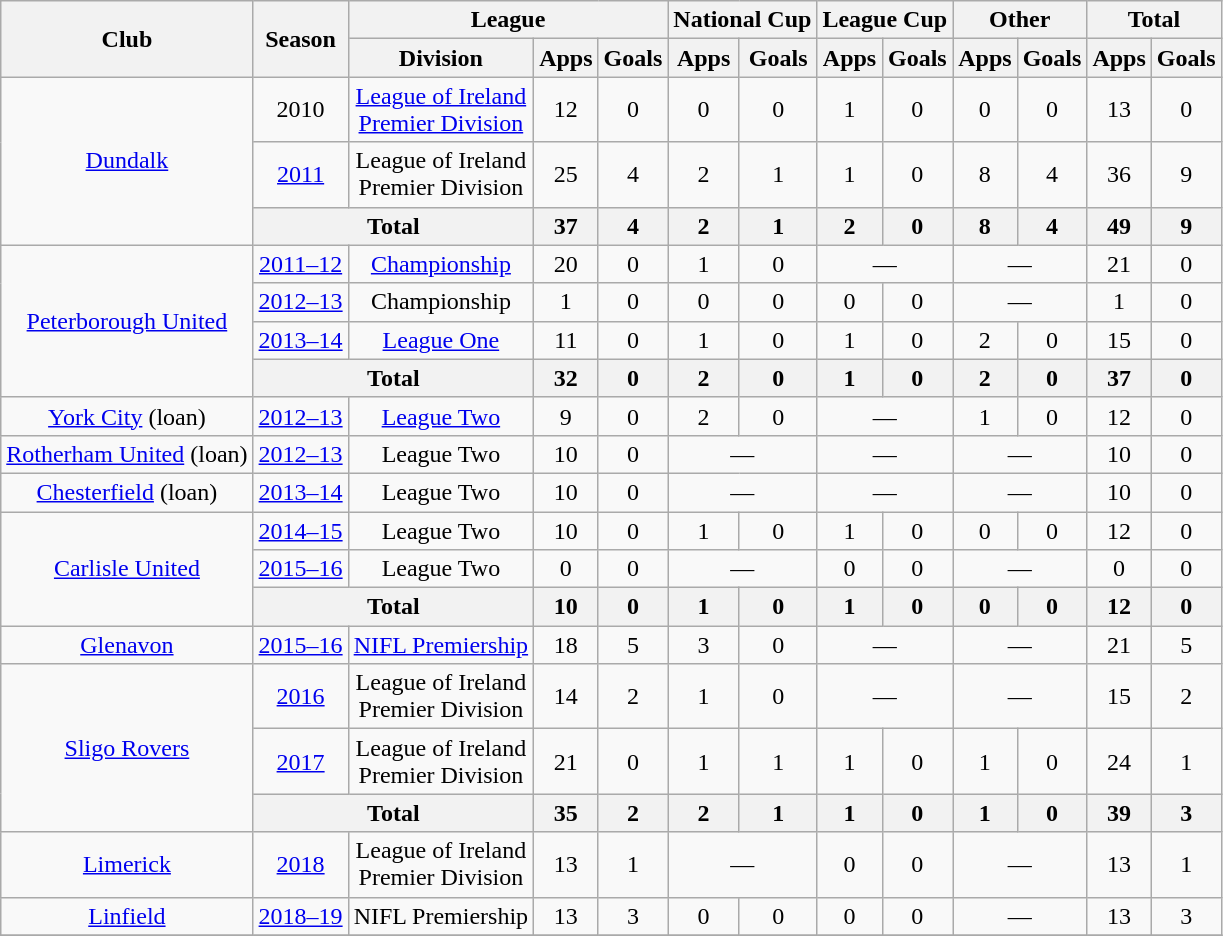<table class=wikitable style=text-align:center>
<tr>
<th rowspan=2>Club</th>
<th rowspan=2>Season</th>
<th colspan=3>League</th>
<th colspan=2>National Cup</th>
<th colspan=2>League Cup</th>
<th colspan=2>Other</th>
<th colspan=2>Total</th>
</tr>
<tr>
<th>Division</th>
<th>Apps</th>
<th>Goals</th>
<th>Apps</th>
<th>Goals</th>
<th>Apps</th>
<th>Goals</th>
<th>Apps</th>
<th>Goals</th>
<th>Apps</th>
<th>Goals</th>
</tr>
<tr>
<td rowspan=3><a href='#'>Dundalk</a></td>
<td>2010</td>
<td><a href='#'>League of Ireland<br>Premier Division</a></td>
<td>12</td>
<td>0</td>
<td>0</td>
<td>0</td>
<td>1</td>
<td>0</td>
<td>0</td>
<td>0</td>
<td>13</td>
<td>0</td>
</tr>
<tr>
<td><a href='#'>2011</a></td>
<td>League of Ireland<br>Premier Division</td>
<td>25</td>
<td>4</td>
<td>2</td>
<td>1</td>
<td>1</td>
<td>0</td>
<td>8</td>
<td>4</td>
<td>36</td>
<td>9</td>
</tr>
<tr>
<th colspan=2>Total</th>
<th>37</th>
<th>4</th>
<th>2</th>
<th>1</th>
<th>2</th>
<th>0</th>
<th>8</th>
<th>4</th>
<th>49</th>
<th>9</th>
</tr>
<tr>
<td rowspan=4><a href='#'>Peterborough United</a></td>
<td><a href='#'>2011–12</a></td>
<td><a href='#'>Championship</a></td>
<td>20</td>
<td>0</td>
<td>1</td>
<td>0</td>
<td colspan=2>—</td>
<td colspan=2>—</td>
<td>21</td>
<td>0</td>
</tr>
<tr>
<td><a href='#'>2012–13</a></td>
<td>Championship</td>
<td>1</td>
<td>0</td>
<td>0</td>
<td>0</td>
<td>0</td>
<td>0</td>
<td colspan=2>—</td>
<td>1</td>
<td>0</td>
</tr>
<tr>
<td><a href='#'>2013–14</a></td>
<td><a href='#'>League One</a></td>
<td>11</td>
<td>0</td>
<td>1</td>
<td>0</td>
<td>1</td>
<td>0</td>
<td>2</td>
<td>0</td>
<td>15</td>
<td>0</td>
</tr>
<tr>
<th colspan=2>Total</th>
<th>32</th>
<th>0</th>
<th>2</th>
<th>0</th>
<th>1</th>
<th>0</th>
<th>2</th>
<th>0</th>
<th>37</th>
<th>0</th>
</tr>
<tr>
<td><a href='#'>York City</a> (loan)</td>
<td><a href='#'>2012–13</a></td>
<td><a href='#'>League Two</a></td>
<td>9</td>
<td>0</td>
<td>2</td>
<td>0</td>
<td colspan=2>—</td>
<td>1</td>
<td>0</td>
<td>12</td>
<td>0</td>
</tr>
<tr>
<td><a href='#'>Rotherham United</a> (loan)</td>
<td><a href='#'>2012–13</a></td>
<td>League Two</td>
<td>10</td>
<td>0</td>
<td colspan=2>—</td>
<td colspan=2>—</td>
<td colspan=2>—</td>
<td>10</td>
<td>0</td>
</tr>
<tr>
<td><a href='#'>Chesterfield</a> (loan)</td>
<td><a href='#'>2013–14</a></td>
<td>League Two</td>
<td>10</td>
<td>0</td>
<td colspan=2>—</td>
<td colspan=2>—</td>
<td colspan=2>—</td>
<td>10</td>
<td>0</td>
</tr>
<tr>
<td rowspan=3><a href='#'>Carlisle United</a></td>
<td><a href='#'>2014–15</a></td>
<td>League Two</td>
<td>10</td>
<td>0</td>
<td>1</td>
<td>0</td>
<td>1</td>
<td>0</td>
<td>0</td>
<td>0</td>
<td>12</td>
<td>0</td>
</tr>
<tr>
<td><a href='#'>2015–16</a></td>
<td>League Two</td>
<td>0</td>
<td>0</td>
<td colspan=2>—</td>
<td>0</td>
<td>0</td>
<td colspan=2>—</td>
<td>0</td>
<td>0</td>
</tr>
<tr>
<th colspan=2>Total</th>
<th>10</th>
<th>0</th>
<th>1</th>
<th>0</th>
<th>1</th>
<th>0</th>
<th>0</th>
<th>0</th>
<th>12</th>
<th>0</th>
</tr>
<tr>
<td><a href='#'>Glenavon</a></td>
<td><a href='#'>2015–16</a></td>
<td><a href='#'>NIFL Premiership</a></td>
<td>18</td>
<td>5</td>
<td>3</td>
<td>0</td>
<td colspan=2>—</td>
<td colspan=2>—</td>
<td>21</td>
<td>5</td>
</tr>
<tr>
<td rowspan=3><a href='#'>Sligo Rovers</a></td>
<td><a href='#'>2016</a></td>
<td>League of Ireland<br>Premier Division</td>
<td>14</td>
<td>2</td>
<td>1</td>
<td>0</td>
<td colspan=2>—</td>
<td colspan=2>—</td>
<td>15</td>
<td>2</td>
</tr>
<tr>
<td><a href='#'>2017</a></td>
<td>League of Ireland<br>Premier Division</td>
<td>21</td>
<td>0</td>
<td>1</td>
<td>1</td>
<td>1</td>
<td>0</td>
<td>1</td>
<td>0</td>
<td>24</td>
<td>1</td>
</tr>
<tr>
<th colspan=2>Total</th>
<th>35</th>
<th>2</th>
<th>2</th>
<th>1</th>
<th>1</th>
<th>0</th>
<th>1</th>
<th>0</th>
<th>39</th>
<th>3</th>
</tr>
<tr>
<td><a href='#'>Limerick</a></td>
<td><a href='#'>2018</a></td>
<td>League of Ireland<br>Premier Division</td>
<td>13</td>
<td>1</td>
<td colspan=2>—</td>
<td>0</td>
<td>0</td>
<td colspan=2>—</td>
<td>13</td>
<td>1</td>
</tr>
<tr>
<td><a href='#'>Linfield</a></td>
<td><a href='#'>2018–19</a></td>
<td>NIFL Premiership</td>
<td>13</td>
<td>3</td>
<td>0</td>
<td>0</td>
<td>0</td>
<td>0</td>
<td colspan=2>—</td>
<td>13</td>
<td>3</td>
</tr>
<tr>
</tr>
</table>
